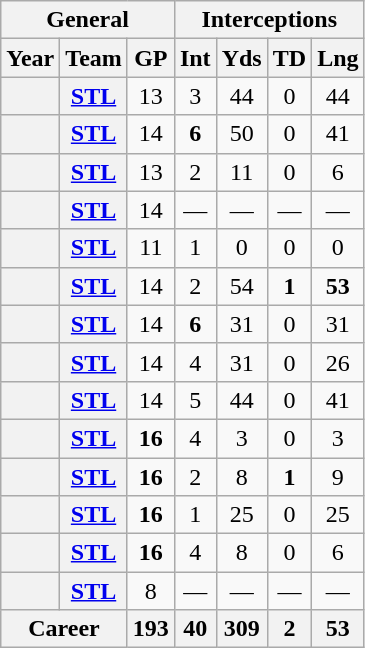<table class="wikitable" style="text-align:center;">
<tr>
<th colspan=3>General</th>
<th colspan=4>Interceptions</th>
</tr>
<tr>
<th>Year</th>
<th>Team</th>
<th>GP</th>
<th>Int</th>
<th>Yds</th>
<th>TD</th>
<th>Lng</th>
</tr>
<tr>
<th></th>
<th><a href='#'>STL</a></th>
<td>13</td>
<td>3</td>
<td>44</td>
<td>0</td>
<td>44</td>
</tr>
<tr>
<th></th>
<th><a href='#'>STL</a></th>
<td>14</td>
<td><strong>6</strong></td>
<td>50</td>
<td>0</td>
<td>41</td>
</tr>
<tr>
<th></th>
<th><a href='#'>STL</a></th>
<td>13</td>
<td>2</td>
<td>11</td>
<td>0</td>
<td>6</td>
</tr>
<tr>
<th></th>
<th><a href='#'>STL</a></th>
<td>14</td>
<td>—</td>
<td>—</td>
<td>—</td>
<td>—</td>
</tr>
<tr>
<th></th>
<th><a href='#'>STL</a></th>
<td>11</td>
<td>1</td>
<td>0</td>
<td>0</td>
<td>0</td>
</tr>
<tr>
<th></th>
<th><a href='#'>STL</a></th>
<td>14</td>
<td>2</td>
<td>54</td>
<td><strong>1</strong></td>
<td><strong>53</strong></td>
</tr>
<tr>
<th></th>
<th><a href='#'>STL</a></th>
<td>14</td>
<td><strong>6</strong></td>
<td>31</td>
<td>0</td>
<td>31</td>
</tr>
<tr>
<th></th>
<th><a href='#'>STL</a></th>
<td>14</td>
<td>4</td>
<td>31</td>
<td>0</td>
<td>26</td>
</tr>
<tr>
<th></th>
<th><a href='#'>STL</a></th>
<td>14</td>
<td>5</td>
<td>44</td>
<td>0</td>
<td>41</td>
</tr>
<tr>
<th></th>
<th><a href='#'>STL</a></th>
<td><strong>16</strong></td>
<td>4</td>
<td>3</td>
<td>0</td>
<td>3</td>
</tr>
<tr>
<th></th>
<th><a href='#'>STL</a></th>
<td><strong>16</strong></td>
<td>2</td>
<td>8</td>
<td><strong>1</strong></td>
<td>9</td>
</tr>
<tr>
<th></th>
<th><a href='#'>STL</a></th>
<td><strong>16</strong></td>
<td>1</td>
<td>25</td>
<td>0</td>
<td>25</td>
</tr>
<tr>
<th></th>
<th><a href='#'>STL</a></th>
<td><strong>16</strong></td>
<td>4</td>
<td>8</td>
<td>0</td>
<td>6</td>
</tr>
<tr>
<th></th>
<th><a href='#'>STL</a></th>
<td>8</td>
<td>—</td>
<td>—</td>
<td>—</td>
<td>—</td>
</tr>
<tr>
<th colspan=2>Career</th>
<th>193</th>
<th>40</th>
<th>309</th>
<th>2</th>
<th>53</th>
</tr>
</table>
